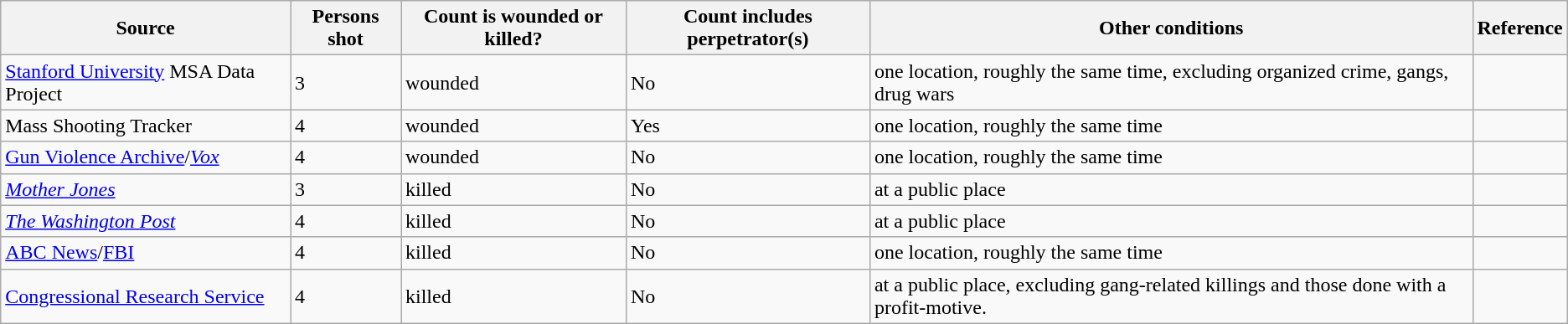<table class="wikitable">
<tr>
<th>Source</th>
<th>Persons shot</th>
<th>Count is wounded or killed?</th>
<th>Count includes perpetrator(s)</th>
<th>Other conditions</th>
<th>Reference</th>
</tr>
<tr>
<td><a href='#'>Stanford University</a> MSA Data Project</td>
<td>3</td>
<td>wounded</td>
<td>No</td>
<td>one location, roughly the same time, excluding organized crime, gangs, drug wars</td>
<td></td>
</tr>
<tr>
<td>Mass Shooting Tracker</td>
<td>4</td>
<td>wounded</td>
<td>Yes</td>
<td>one location, roughly the same time</td>
<td></td>
</tr>
<tr>
<td><a href='#'>Gun Violence Archive</a>/<em><a href='#'>Vox</a></em></td>
<td>4</td>
<td>wounded</td>
<td>No</td>
<td>one location, roughly the same time</td>
<td></td>
</tr>
<tr>
<td><a href='#'><em>Mother Jones</em></a></td>
<td>3</td>
<td>killed</td>
<td>No</td>
<td>at a public place</td>
<td></td>
</tr>
<tr>
<td><em><a href='#'>The Washington Post</a></em></td>
<td>4</td>
<td>killed</td>
<td>No</td>
<td>at a public place</td>
<td></td>
</tr>
<tr>
<td><a href='#'>ABC News</a>/<a href='#'>FBI</a></td>
<td>4</td>
<td>killed</td>
<td>No</td>
<td>one location, roughly the same time</td>
<td></td>
</tr>
<tr>
<td><a href='#'>Congressional Research Service</a></td>
<td>4</td>
<td>killed</td>
<td>No</td>
<td>at a public place, excluding gang-related killings and those done with a profit-motive.</td>
<td></td>
</tr>
</table>
